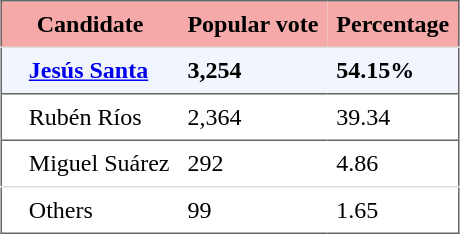<table style="border: 1px solid #666666; border-collapse: collapse" align="center" cellpadding="6">
<tr style="background-color: #F5A9A9">
<th colspan="2">Candidate</th>
<th>Popular vote</th>
<th>Percentage</th>
</tr>
<tr style="background-color: #F0F5FE">
<td style="border-top: 1px solid #DDDDDD"></td>
<td style="border-top: 1px solid #DDDDDD"><strong><a href='#'>Jesús Santa</a></strong></td>
<td style="border-top: 1px solid #DDDDDD"><strong>3,254</strong></td>
<td style="border-top: 1px solid #DDDDDD"><strong>54.15%</strong></td>
</tr>
<tr>
<td style="border-top: 1px solid #666666"></td>
<td style="border-top: 1px solid #666666">Rubén Ríos</td>
<td style="border-top: 1px solid #666666">2,364</td>
<td style="border-top: 1px solid #666666">39.34</td>
</tr>
<tr>
<td style="border-top: 1px solid #666666"></td>
<td style="border-top: 1px solid #666666">Miguel Suárez</td>
<td style="border-top: 1px solid #666666">292</td>
<td style="border-top: 1px solid #666666">4.86</td>
</tr>
<tr>
<td style="border-top: 1px solid #DDDDDD"></td>
<td style="border-top: 1px solid #DDDDDD">Others</td>
<td style="border-top: 1px solid #DDDDDD">99</td>
<td style="border-top: 1px solid #DDDDDD">1.65</td>
</tr>
</table>
